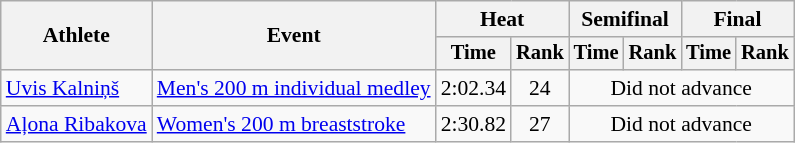<table class=wikitable style="font-size:90%">
<tr>
<th rowspan="2">Athlete</th>
<th rowspan="2">Event</th>
<th colspan="2">Heat</th>
<th colspan="2">Semifinal</th>
<th colspan="2">Final</th>
</tr>
<tr style="font-size:95%">
<th>Time</th>
<th>Rank</th>
<th>Time</th>
<th>Rank</th>
<th>Time</th>
<th>Rank</th>
</tr>
<tr align=center>
<td align=left><a href='#'>Uvis Kalniņš</a></td>
<td align=left><a href='#'>Men's 200 m individual medley</a></td>
<td>2:02.34</td>
<td>24</td>
<td colspan=4>Did not advance</td>
</tr>
<tr align=center>
<td align=left><a href='#'>Aļona Ribakova</a></td>
<td align=left><a href='#'>Women's 200 m breaststroke</a></td>
<td>2:30.82</td>
<td>27</td>
<td colspan=4>Did not advance</td>
</tr>
</table>
